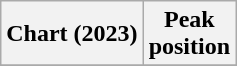<table class="wikitable sortable plainrowheaders">
<tr>
<th>Chart (2023)</th>
<th>Peak<br>position</th>
</tr>
<tr>
</tr>
</table>
